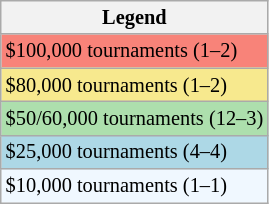<table class="wikitable" style="font-size:85%">
<tr>
<th>Legend</th>
</tr>
<tr style="background:#f88379;">
<td>$100,000 tournaments (1–2)</td>
</tr>
<tr style="background:#f7e98e;">
<td>$80,000 tournaments (1–2)</td>
</tr>
<tr style="background:#addfad;">
<td>$50/60,000 tournaments (12–3)</td>
</tr>
<tr style="background:lightblue;">
<td>$25,000 tournaments (4–4)</td>
</tr>
<tr style="background:#f0f8ff;">
<td>$10,000 tournaments (1–1)</td>
</tr>
</table>
